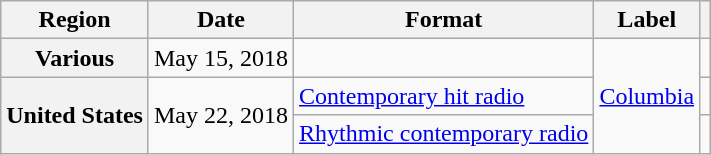<table class="wikitable plainrowheaders">
<tr>
<th scope="col">Region</th>
<th scope="col">Date</th>
<th scope="col">Format</th>
<th scope="col">Label</th>
<th scope="col"></th>
</tr>
<tr>
<th scope="row">Various</th>
<td>May 15, 2018</td>
<td></td>
<td rowspan="3"><a href='#'>Columbia</a></td>
<td></td>
</tr>
<tr>
<th scope="row" rowspan="2">United States</th>
<td rowspan="2">May 22, 2018</td>
<td><a href='#'>Contemporary hit radio</a></td>
<td></td>
</tr>
<tr>
<td><a href='#'>Rhythmic contemporary radio</a></td>
<td></td>
</tr>
</table>
